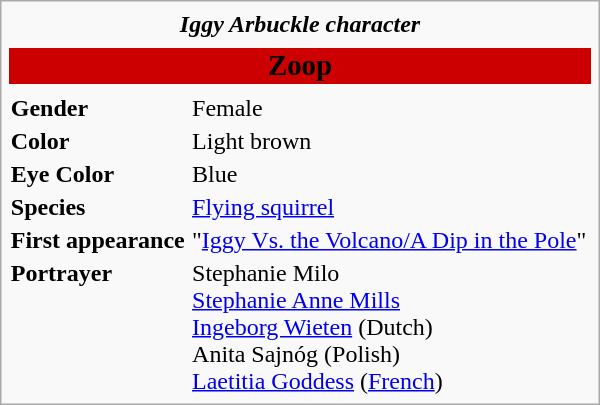<table class="infobox" style="width: 25em;">
<tr>
<td colspan="2" style="text-align:center;"><strong><em>Iggy Arbuckle character</em></strong></td>
</tr>
<tr>
<td colspan="2" style="text-align:center;"></td>
</tr>
<tr>
<th colspan="2" style="font-size: larger; background-color:#c00; color:#000;"><strong>Zoop</strong></th>
</tr>
<tr>
<td colspan="2"></td>
</tr>
<tr>
<td><strong>Gender</strong></td>
<td>Female</td>
</tr>
<tr>
<td><strong>Color</strong></td>
<td>Light brown</td>
</tr>
<tr>
<td><strong>Eye Color</strong></td>
<td>Blue</td>
</tr>
<tr>
<td><strong>Species</strong></td>
<td><a href='#'>Flying squirrel</a></td>
</tr>
<tr>
<td><strong>First appearance</strong></td>
<td>"<a href='#'>Iggy Vs. the Volcano/A Dip in the Pole</a>"</td>
</tr>
<tr>
<td><strong>Portrayer</strong></td>
<td>Stephanie Milo<br><a href='#'>Stephanie Anne Mills</a><br><a href='#'>Ingeborg Wieten</a> (Dutch)<br>Anita Sajnóg (Polish)<br><a href='#'>Laetitia Goddess</a> (<a href='#'>French</a>)</td>
</tr>
</table>
